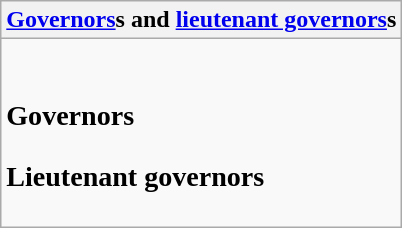<table class="wikitable collapsible collapsed">
<tr>
<th><a href='#'>Governors</a>s and <a href='#'>lieutenant governors</a>s</th>
</tr>
<tr>
<td><br><h3>Governors</h3><h3>Lieutenant governors</h3></td>
</tr>
</table>
